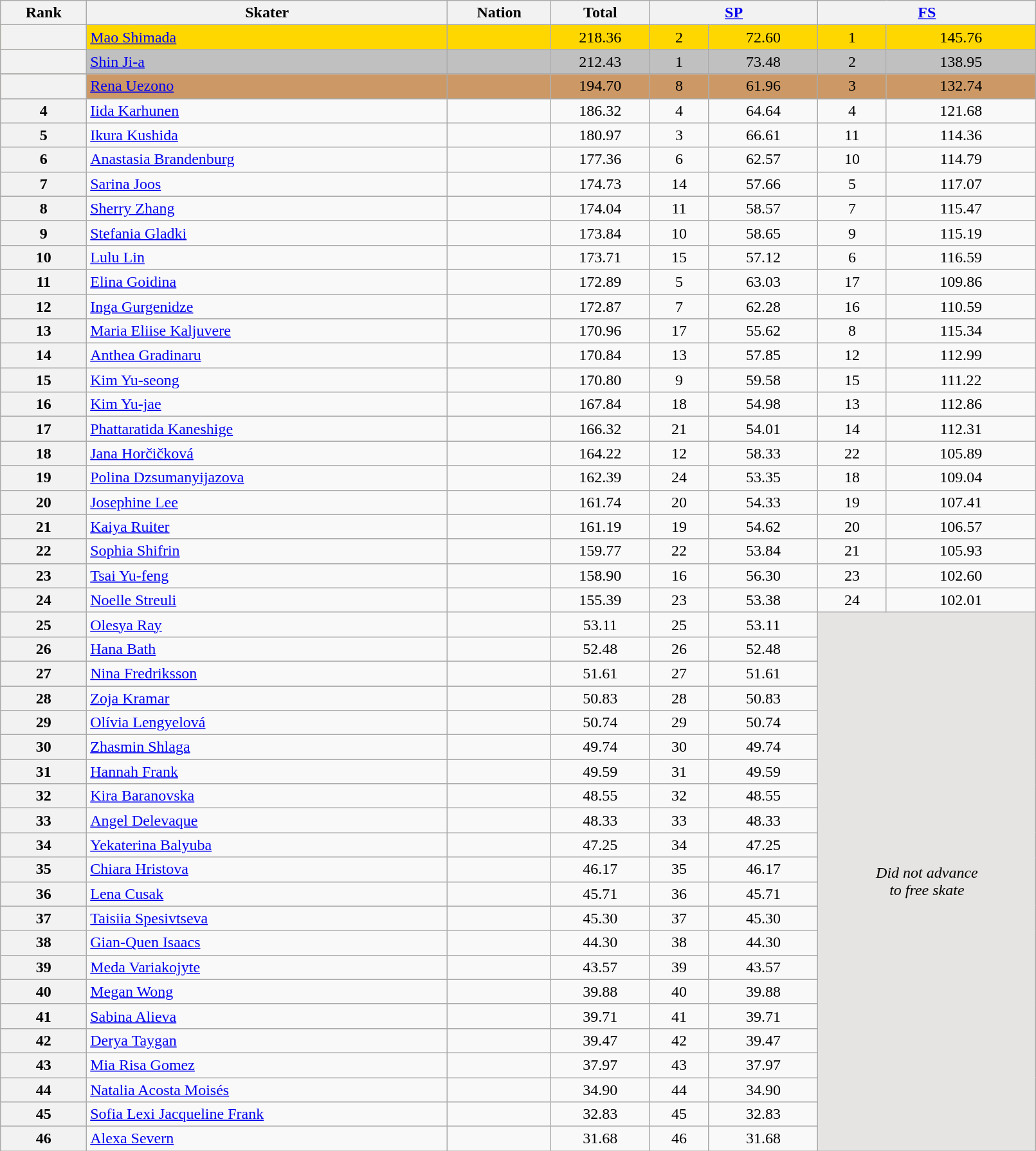<table class="wikitable sortable" style="text-align:center; width:85%">
<tr>
<th scope="col">Rank</th>
<th scope="col">Skater</th>
<th scope="col">Nation</th>
<th scope="col">Total</th>
<th colspan="2" width="80px"><a href='#'>SP</a></th>
<th colspan="2" width="80px"><a href='#'>FS</a></th>
</tr>
<tr bgcolor="gold">
<th scope="row"></th>
<td align="left"><a href='#'>Mao Shimada</a></td>
<td align="left"></td>
<td>218.36</td>
<td>2</td>
<td>72.60</td>
<td>1</td>
<td>145.76</td>
</tr>
<tr bgcolor="silver">
<th scope="row"></th>
<td align="left"><a href='#'>Shin Ji-a</a></td>
<td align="left"></td>
<td>212.43</td>
<td>1</td>
<td>73.48</td>
<td>2</td>
<td>138.95</td>
</tr>
<tr bgcolor="#cc9966">
<th scope="row"></th>
<td align="left"><a href='#'>Rena Uezono</a></td>
<td align="left"></td>
<td>194.70</td>
<td>8</td>
<td>61.96</td>
<td>3</td>
<td>132.74</td>
</tr>
<tr>
<th scope="row">4</th>
<td align="left"><a href='#'>Iida Karhunen</a></td>
<td align="left"></td>
<td>186.32</td>
<td>4</td>
<td>64.64</td>
<td>4</td>
<td>121.68</td>
</tr>
<tr>
<th scope="row">5</th>
<td align="left"><a href='#'>Ikura Kushida</a></td>
<td align="left"></td>
<td>180.97</td>
<td>3</td>
<td>66.61</td>
<td>11</td>
<td>114.36</td>
</tr>
<tr>
<th scope="row">6</th>
<td align="left"><a href='#'>Anastasia Brandenburg</a></td>
<td align="left"></td>
<td>177.36</td>
<td>6</td>
<td>62.57</td>
<td>10</td>
<td>114.79</td>
</tr>
<tr>
<th scope="row">7</th>
<td align="left"><a href='#'>Sarina Joos</a></td>
<td align="left"></td>
<td>174.73</td>
<td>14</td>
<td>57.66</td>
<td>5</td>
<td>117.07</td>
</tr>
<tr>
<th scope="row">8</th>
<td align="left"><a href='#'>Sherry Zhang</a></td>
<td align="left"></td>
<td>174.04</td>
<td>11</td>
<td>58.57</td>
<td>7</td>
<td>115.47</td>
</tr>
<tr>
<th scope="row">9</th>
<td align="left"><a href='#'>Stefania Gladki</a></td>
<td align="left"></td>
<td>173.84</td>
<td>10</td>
<td>58.65</td>
<td>9</td>
<td>115.19</td>
</tr>
<tr>
<th scope="row">10</th>
<td align="left"><a href='#'>Lulu Lin</a></td>
<td align="left"></td>
<td>173.71</td>
<td>15</td>
<td>57.12</td>
<td>6</td>
<td>116.59</td>
</tr>
<tr>
<th scope="row">11</th>
<td align="left"><a href='#'>Elina Goidina</a></td>
<td align="left"></td>
<td>172.89</td>
<td>5</td>
<td>63.03</td>
<td>17</td>
<td>109.86</td>
</tr>
<tr>
<th scope="row">12</th>
<td align="left"><a href='#'>Inga Gurgenidze</a></td>
<td align="left"></td>
<td>172.87</td>
<td>7</td>
<td>62.28</td>
<td>16</td>
<td>110.59</td>
</tr>
<tr>
<th scope="row">13</th>
<td align="left"><a href='#'>Maria Eliise Kaljuvere</a></td>
<td align="left"></td>
<td>170.96</td>
<td>17</td>
<td>55.62</td>
<td>8</td>
<td>115.34</td>
</tr>
<tr>
<th scope="row">14</th>
<td align="left"><a href='#'>Anthea Gradinaru</a></td>
<td align="left"></td>
<td>170.84</td>
<td>13</td>
<td>57.85</td>
<td>12</td>
<td>112.99</td>
</tr>
<tr>
<th scope="row">15</th>
<td align="left"><a href='#'>Kim Yu-seong</a></td>
<td align="left"></td>
<td>170.80</td>
<td>9</td>
<td>59.58</td>
<td>15</td>
<td>111.22</td>
</tr>
<tr>
<th scope="row">16</th>
<td align="left"><a href='#'>Kim Yu-jae</a></td>
<td align="left"></td>
<td>167.84</td>
<td>18</td>
<td>54.98</td>
<td>13</td>
<td>112.86</td>
</tr>
<tr>
<th scope="row">17</th>
<td align="left"><a href='#'>Phattaratida Kaneshige</a></td>
<td align="left"></td>
<td>166.32</td>
<td>21</td>
<td>54.01</td>
<td>14</td>
<td>112.31</td>
</tr>
<tr>
<th scope="row">18</th>
<td align="left"><a href='#'>Jana Horčičková</a></td>
<td align="left"></td>
<td>164.22</td>
<td>12</td>
<td>58.33</td>
<td>22</td>
<td>105.89</td>
</tr>
<tr>
<th scope="row">19</th>
<td align="left"><a href='#'>Polina Dzsumanyijazova</a></td>
<td align="left"></td>
<td>162.39</td>
<td>24</td>
<td>53.35</td>
<td>18</td>
<td>109.04</td>
</tr>
<tr>
<th scope="row">20</th>
<td align="left"><a href='#'>Josephine Lee</a></td>
<td align="left"></td>
<td>161.74</td>
<td>20</td>
<td>54.33</td>
<td>19</td>
<td>107.41</td>
</tr>
<tr>
<th scope="row">21</th>
<td align="left"><a href='#'>Kaiya Ruiter</a></td>
<td align="left"></td>
<td>161.19</td>
<td>19</td>
<td>54.62</td>
<td>20</td>
<td>106.57</td>
</tr>
<tr>
<th scope="row">22</th>
<td align="left"><a href='#'>Sophia Shifrin</a></td>
<td align="left"></td>
<td>159.77</td>
<td>22</td>
<td>53.84</td>
<td>21</td>
<td>105.93</td>
</tr>
<tr>
<th scope="row">23</th>
<td align="left"><a href='#'>Tsai Yu-feng</a></td>
<td align="left"></td>
<td>158.90</td>
<td>16</td>
<td>56.30</td>
<td>23</td>
<td>102.60</td>
</tr>
<tr>
<th scope="row">24</th>
<td align="left"><a href='#'>Noelle Streuli</a></td>
<td align="left"></td>
<td>155.39</td>
<td>23</td>
<td>53.38</td>
<td>24</td>
<td>102.01</td>
</tr>
<tr>
<th scope="row">25</th>
<td align="left"><a href='#'>Olesya Ray</a></td>
<td align="left"></td>
<td>53.11</td>
<td>25</td>
<td>53.11</td>
<td colspan="2" rowspan="22" bgcolor="e5e4e2"><em>Did not advance<br>to free skate</em></td>
</tr>
<tr>
<th scope="row">26</th>
<td align="left"><a href='#'>Hana Bath</a></td>
<td align="left"></td>
<td>52.48</td>
<td>26</td>
<td>52.48</td>
</tr>
<tr>
<th scope="row">27</th>
<td align="left"><a href='#'>Nina Fredriksson</a></td>
<td align="left"></td>
<td>51.61</td>
<td>27</td>
<td>51.61</td>
</tr>
<tr>
<th scope="row">28</th>
<td align="left"><a href='#'>Zoja Kramar</a></td>
<td align="left"></td>
<td>50.83</td>
<td>28</td>
<td>50.83</td>
</tr>
<tr>
<th scope="row">29</th>
<td align="left"><a href='#'>Olívia Lengyelová</a></td>
<td align="left"></td>
<td>50.74</td>
<td>29</td>
<td>50.74</td>
</tr>
<tr>
<th scope="row">30</th>
<td align="left"><a href='#'>Zhasmin Shlaga</a></td>
<td align="left"></td>
<td>49.74</td>
<td>30</td>
<td>49.74</td>
</tr>
<tr>
<th scope="row">31</th>
<td align="left"><a href='#'>Hannah Frank</a></td>
<td align="left"></td>
<td>49.59</td>
<td>31</td>
<td>49.59</td>
</tr>
<tr>
<th scope="row">32</th>
<td align="left"><a href='#'>Kira Baranovska</a></td>
<td align="left"></td>
<td>48.55</td>
<td>32</td>
<td>48.55</td>
</tr>
<tr>
<th scope="row">33</th>
<td align="left"><a href='#'>Angel Delevaque</a></td>
<td align="left"></td>
<td>48.33</td>
<td>33</td>
<td>48.33</td>
</tr>
<tr>
<th scope="row">34</th>
<td align="left"><a href='#'>Yekaterina Balyuba</a></td>
<td align="left"></td>
<td>47.25</td>
<td>34</td>
<td>47.25</td>
</tr>
<tr>
<th scope="row">35</th>
<td align="left"><a href='#'>Chiara Hristova</a></td>
<td align="left"></td>
<td>46.17</td>
<td>35</td>
<td>46.17</td>
</tr>
<tr>
<th scope="row">36</th>
<td align="left"><a href='#'>Lena Cusak</a></td>
<td align="left"></td>
<td>45.71</td>
<td>36</td>
<td>45.71</td>
</tr>
<tr>
<th scope="row">37</th>
<td align="left"><a href='#'>Taisiia Spesivtseva</a></td>
<td align="left"></td>
<td>45.30</td>
<td>37</td>
<td>45.30</td>
</tr>
<tr>
<th scope="row">38</th>
<td align="left"><a href='#'>Gian-Quen Isaacs</a></td>
<td align="left"></td>
<td>44.30</td>
<td>38</td>
<td>44.30</td>
</tr>
<tr>
<th scope="row">39</th>
<td align="left"><a href='#'>Meda Variakojyte</a></td>
<td align="left"></td>
<td>43.57</td>
<td>39</td>
<td>43.57</td>
</tr>
<tr>
<th scope="row">40</th>
<td align="left"><a href='#'>Megan Wong</a></td>
<td align="left"></td>
<td>39.88</td>
<td>40</td>
<td>39.88</td>
</tr>
<tr>
<th scope="row">41</th>
<td align="left"><a href='#'>Sabina Alieva</a></td>
<td align="left"></td>
<td>39.71</td>
<td>41</td>
<td>39.71</td>
</tr>
<tr>
<th scope="row">42</th>
<td align="left"><a href='#'>Derya Taygan</a></td>
<td align="left"></td>
<td>39.47</td>
<td>42</td>
<td>39.47</td>
</tr>
<tr>
<th scope="row">43</th>
<td align="left"><a href='#'>Mia Risa Gomez</a></td>
<td align="left"></td>
<td>37.97</td>
<td>43</td>
<td>37.97</td>
</tr>
<tr>
<th scope="row">44</th>
<td align="left"><a href='#'>Natalia Acosta Moisés</a></td>
<td align="left"></td>
<td>34.90</td>
<td>44</td>
<td>34.90</td>
</tr>
<tr>
<th scope="row">45</th>
<td align="left"><a href='#'>Sofia Lexi Jacqueline Frank</a></td>
<td align="left"></td>
<td>32.83</td>
<td>45</td>
<td>32.83</td>
</tr>
<tr>
<th scope="row">46</th>
<td align="left"><a href='#'>Alexa Severn</a></td>
<td align="left"></td>
<td>31.68</td>
<td>46</td>
<td>31.68</td>
</tr>
</table>
